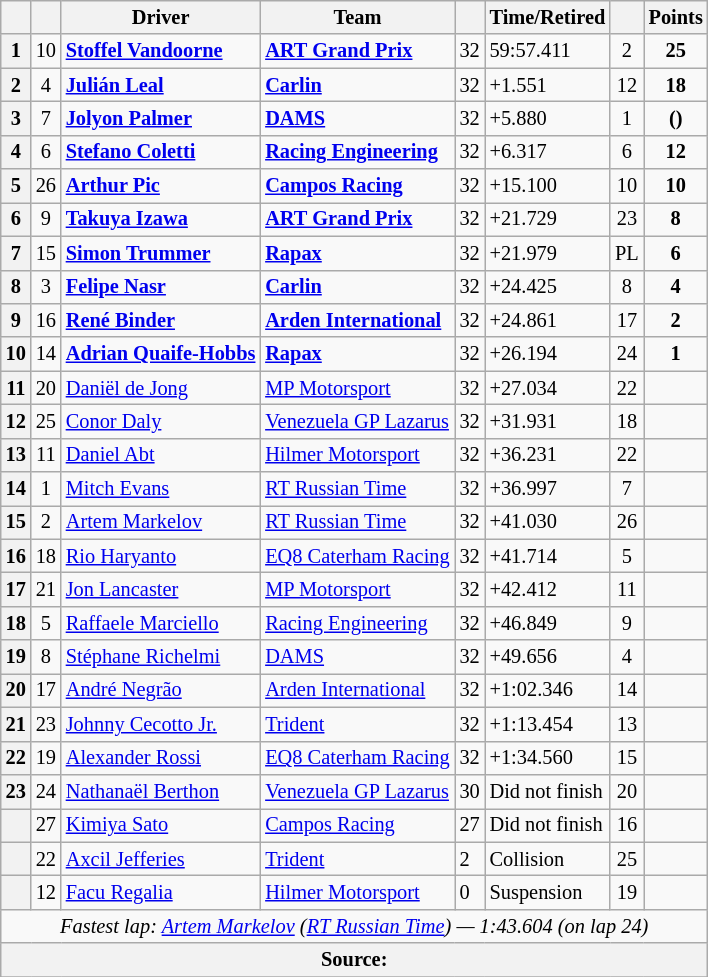<table class="wikitable" style="font-size: 85%;">
<tr>
<th scope="col"></th>
<th scope="col"></th>
<th scope="col">Driver</th>
<th scope="col">Team</th>
<th scope="col" class="unsortable"></th>
<th scope="col" class="unsortable">Time/Retired</th>
<th scope="col"></th>
<th scope="col">Points</th>
</tr>
<tr>
<th scope="row">1</th>
<td align="center">10</td>
<td data-sort-value="VAN"> <strong><a href='#'>Stoffel Vandoorne</a></strong></td>
<td><strong><a href='#'>ART Grand Prix</a></strong></td>
<td>32</td>
<td>59:57.411</td>
<td align="center">2</td>
<td align="center"><strong>25</strong></td>
</tr>
<tr>
<th scope="row">2</th>
<td align="center">4</td>
<td data-sort-value="LEA"> <strong><a href='#'>Julián Leal</a></strong></td>
<td><strong><a href='#'>Carlin</a></strong></td>
<td>32</td>
<td>+1.551</td>
<td align="center">12</td>
<td align="center"><strong>18</strong></td>
</tr>
<tr>
<th scope="row">3</th>
<td align="center">7</td>
<td data-sort-value="PAL"> <strong><a href='#'>Jolyon Palmer</a></strong></td>
<td><strong><a href='#'>DAMS</a></strong></td>
<td>32</td>
<td>+5.880</td>
<td align="center">1</td>
<td align="center"><strong>()</strong></td>
</tr>
<tr>
<th scope="row">4</th>
<td align="center">6</td>
<td data-sort-value="COL"> <strong><a href='#'>Stefano Coletti</a></strong></td>
<td><strong><a href='#'>Racing Engineering</a></strong></td>
<td>32</td>
<td>+6.317</td>
<td align="center">6</td>
<td align="center"><strong>12</strong></td>
</tr>
<tr>
<th scope="row">5</th>
<td align="center">26</td>
<td data-sort-value="PIC"> <strong><a href='#'>Arthur Pic</a></strong></td>
<td><strong><a href='#'>Campos Racing</a></strong></td>
<td>32</td>
<td>+15.100</td>
<td align="center">10</td>
<td align="center"><strong>10</strong></td>
</tr>
<tr>
<th scope="row">6</th>
<td align="center">9</td>
<td data-sort-value="IZA"> <strong><a href='#'>Takuya Izawa</a></strong></td>
<td><strong><a href='#'>ART Grand Prix</a></strong></td>
<td>32</td>
<td>+21.729</td>
<td align="center">23</td>
<td align="center"><strong>8</strong></td>
</tr>
<tr>
<th scope="row">7</th>
<td align="center">15</td>
<td data-sort-value="TRU"> <strong><a href='#'>Simon Trummer</a></strong></td>
<td><strong><a href='#'>Rapax</a></strong></td>
<td>32</td>
<td>+21.979</td>
<td align="center">PL</td>
<td align="center"><strong>6</strong></td>
</tr>
<tr>
<th scope="row">8</th>
<td align="center">3</td>
<td data-sort-value="NAS"> <strong><a href='#'>Felipe Nasr</a></strong></td>
<td><strong><a href='#'>Carlin</a></strong></td>
<td>32</td>
<td>+24.425</td>
<td align="center">8</td>
<td align="center"><strong>4</strong></td>
</tr>
<tr>
<th scope="row">9</th>
<td align="center">16</td>
<td data-sort-value="BIN"> <strong><a href='#'>René Binder</a></strong></td>
<td><strong><a href='#'>Arden International</a></strong></td>
<td>32</td>
<td>+24.861</td>
<td align="center">17</td>
<td align="center"><strong>2</strong></td>
</tr>
<tr>
<th scope="row">10</th>
<td align="center">14</td>
<td data-sort-value="QUA"> <strong><a href='#'>Adrian Quaife-Hobbs</a></strong></td>
<td><strong><a href='#'>Rapax</a></strong></td>
<td>32</td>
<td>+26.194</td>
<td align="center">24</td>
<td align="center"><strong>1</strong></td>
</tr>
<tr>
<th scope="row">11</th>
<td align="center">20</td>
<td data-sort-value="DEJ"> <a href='#'>Daniël de Jong</a></td>
<td><a href='#'>MP Motorsport</a></td>
<td>32</td>
<td>+27.034</td>
<td align="center">22</td>
<td></td>
</tr>
<tr>
<th scope="row">12</th>
<td align="center">25</td>
<td data-sort-value="DAL"> <a href='#'>Conor Daly</a></td>
<td><a href='#'>Venezuela GP Lazarus</a></td>
<td>32</td>
<td>+31.931</td>
<td align="center">18</td>
<td></td>
</tr>
<tr>
<th scope="row">13</th>
<td align="center">11</td>
<td data-sort-value="ABT"> <a href='#'>Daniel Abt</a></td>
<td><a href='#'>Hilmer Motorsport</a></td>
<td>32</td>
<td>+36.231</td>
<td align="center">22</td>
<td></td>
</tr>
<tr>
<th scope="row">14</th>
<td align="center">1</td>
<td data-sort-value="EVA"> <a href='#'>Mitch Evans</a></td>
<td><a href='#'>RT Russian Time</a></td>
<td>32</td>
<td>+36.997</td>
<td align="center">7</td>
<td></td>
</tr>
<tr>
<th scope="row">15</th>
<td align="center">2</td>
<td data-sort-value="MAR"> <a href='#'>Artem Markelov</a></td>
<td><a href='#'>RT Russian Time</a></td>
<td>32</td>
<td>+41.030</td>
<td align="center">26</td>
<td></td>
</tr>
<tr>
<th scope="row">16</th>
<td align="center">18</td>
<td data-sort-value="HAR"> <a href='#'>Rio Haryanto</a></td>
<td><a href='#'>EQ8 Caterham Racing</a></td>
<td>32</td>
<td>+41.714</td>
<td align="center">5</td>
<td></td>
</tr>
<tr>
<th scope="row">17</th>
<td align="center">21</td>
<td data-sort-value="LAN"> <a href='#'>Jon Lancaster</a></td>
<td><a href='#'>MP Motorsport</a></td>
<td>32</td>
<td>+42.412</td>
<td align="center">11</td>
<td></td>
</tr>
<tr>
<th scope="row">18</th>
<td align="center">5</td>
<td data-sort-value="MAR"> <a href='#'>Raffaele Marciello</a></td>
<td><a href='#'>Racing Engineering</a></td>
<td>32</td>
<td>+46.849</td>
<td align="center">9</td>
<td></td>
</tr>
<tr>
<th scope="row">19</th>
<td align="center">8</td>
<td data-sort-value="RIC"> <a href='#'>Stéphane Richelmi</a></td>
<td><a href='#'>DAMS</a></td>
<td>32</td>
<td>+49.656</td>
<td align="center">4</td>
<td></td>
</tr>
<tr>
<th scope="row">20</th>
<td align="center">17</td>
<td data-sort-value="NEG"> <a href='#'>André Negrão</a></td>
<td><a href='#'>Arden International</a></td>
<td>32</td>
<td>+1:02.346</td>
<td align="center">14</td>
<td></td>
</tr>
<tr>
<th scope="row">21</th>
<td align="center">23</td>
<td data-sort-value="CECO"> <a href='#'>Johnny Cecotto Jr.</a></td>
<td><a href='#'>Trident</a></td>
<td>32</td>
<td>+1:13.454</td>
<td align="center">13</td>
<td></td>
</tr>
<tr>
<th scope="row">22</th>
<td align="center">19</td>
<td data-sort-value="ROS"> <a href='#'>Alexander Rossi</a></td>
<td><a href='#'>EQ8 Caterham Racing</a></td>
<td>32</td>
<td>+1:34.560</td>
<td align="center">15</td>
<td></td>
</tr>
<tr>
<th scope="row">23</th>
<td align="center">24</td>
<td data-sort-value="BER"> <a href='#'>Nathanaël Berthon</a></td>
<td><a href='#'>Venezuela GP Lazarus</a></td>
<td>30</td>
<td>Did not finish</td>
<td align="center">20</td>
<td></td>
</tr>
<tr>
<th scope="row"  data-sort-value="24"></th>
<td align="center">27</td>
<td data-sort-value="SAT"> <a href='#'>Kimiya Sato</a></td>
<td><a href='#'>Campos Racing</a></td>
<td>27</td>
<td>Did not finish</td>
<td align="center">16</td>
<td></td>
</tr>
<tr>
<th scope="row" data-sort-value="25"></th>
<td align="center">22</td>
<td data-sort-value="JEF"> <a href='#'>Axcil Jefferies</a></td>
<td><a href='#'>Trident</a></td>
<td>2</td>
<td>Collision</td>
<td align="center">25</td>
<td></td>
</tr>
<tr>
<th scope="row" data-sort-value="26"></th>
<td align="center">12</td>
<td data-sort-value="REG"> <a href='#'>Facu Regalia</a></td>
<td><a href='#'>Hilmer Motorsport</a></td>
<td>0</td>
<td>Suspension</td>
<td align="center">19</td>
<td></td>
</tr>
<tr class="sortbottom">
<td colspan="8" align="center"><em>Fastest lap: <a href='#'>Artem Markelov</a> (<a href='#'>RT Russian Time</a>) — 1:43.604 (on lap 24)</em></td>
</tr>
<tr class="sortbottom">
<th colspan="8">Source:</th>
</tr>
<tr>
</tr>
</table>
